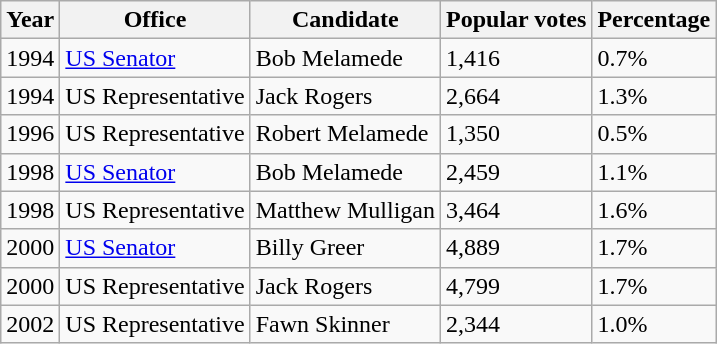<table class="wikitable">
<tr>
<th>Year</th>
<th>Office</th>
<th>Candidate</th>
<th>Popular votes</th>
<th>Percentage</th>
</tr>
<tr>
<td>1994</td>
<td><a href='#'>US Senator</a></td>
<td>Bob Melamede</td>
<td>1,416</td>
<td>0.7%</td>
</tr>
<tr>
<td>1994</td>
<td>US Representative</td>
<td>Jack Rogers</td>
<td>2,664</td>
<td>1.3%</td>
</tr>
<tr>
<td>1996</td>
<td>US Representative</td>
<td>Robert Melamede</td>
<td>1,350</td>
<td>0.5%</td>
</tr>
<tr>
<td>1998</td>
<td><a href='#'>US Senator</a></td>
<td>Bob Melamede</td>
<td>2,459</td>
<td>1.1%</td>
</tr>
<tr>
<td>1998</td>
<td>US Representative</td>
<td>Matthew Mulligan</td>
<td>3,464</td>
<td>1.6%</td>
</tr>
<tr>
<td>2000</td>
<td><a href='#'>US Senator</a></td>
<td>Billy Greer</td>
<td>4,889</td>
<td>1.7%</td>
</tr>
<tr>
<td>2000</td>
<td>US Representative</td>
<td>Jack Rogers</td>
<td>4,799</td>
<td>1.7%</td>
</tr>
<tr>
<td>2002</td>
<td>US Representative</td>
<td>Fawn Skinner</td>
<td>2,344</td>
<td>1.0%</td>
</tr>
</table>
